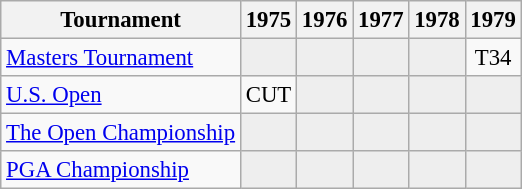<table class="wikitable" style="font-size:95%;text-align:center;">
<tr>
<th>Tournament</th>
<th>1975</th>
<th>1976</th>
<th>1977</th>
<th>1978</th>
<th>1979</th>
</tr>
<tr>
<td align=left><a href='#'>Masters Tournament</a></td>
<td style="background:#eeeeee;"></td>
<td style="background:#eeeeee;"></td>
<td style="background:#eeeeee;"></td>
<td style="background:#eeeeee;"></td>
<td>T34</td>
</tr>
<tr>
<td align=left><a href='#'>U.S. Open</a></td>
<td>CUT</td>
<td style="background:#eeeeee;"></td>
<td style="background:#eeeeee;"></td>
<td style="background:#eeeeee;"></td>
<td style="background:#eeeeee;"></td>
</tr>
<tr>
<td align=left><a href='#'>The Open Championship</a></td>
<td style="background:#eeeeee;"></td>
<td style="background:#eeeeee;"></td>
<td style="background:#eeeeee;"></td>
<td style="background:#eeeeee;"></td>
<td style="background:#eeeeee;"></td>
</tr>
<tr>
<td align=left><a href='#'>PGA Championship</a></td>
<td style="background:#eeeeee;"></td>
<td style="background:#eeeeee;"></td>
<td style="background:#eeeeee;"></td>
<td style="background:#eeeeee;"></td>
<td style="background:#eeeeee;"></td>
</tr>
</table>
